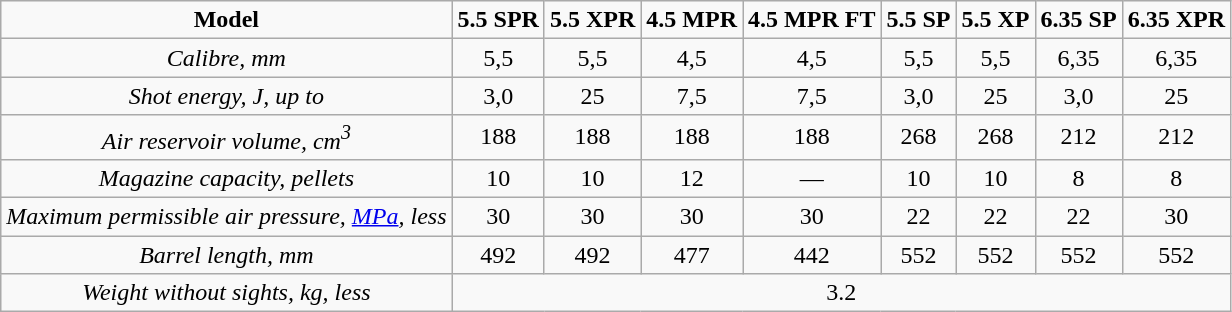<table class="wikitable" style="text-align:center;">
<tr>
<td><strong>Model</strong></td>
<td><strong>5.5 SPR</strong></td>
<td><strong>5.5 XPR</strong></td>
<td><strong>4.5 MPR</strong></td>
<td><strong>4.5 MPR FT</strong></td>
<td><strong>5.5 SP</strong></td>
<td><strong>5.5 XP</strong></td>
<td><strong>6.35 SP</strong></td>
<td><strong>6.35 XPR</strong></td>
</tr>
<tr>
<td><em>Calibre, mm</em></td>
<td>5,5</td>
<td>5,5</td>
<td>4,5</td>
<td>4,5</td>
<td>5,5</td>
<td>5,5</td>
<td>6,35</td>
<td>6,35</td>
</tr>
<tr>
<td><em>Shot energy, J, up to</em></td>
<td>3,0</td>
<td>25</td>
<td>7,5</td>
<td>7,5</td>
<td>3,0</td>
<td>25</td>
<td>3,0</td>
<td>25</td>
</tr>
<tr>
<td><em>Air reservoir volume, cm<sup>3</sup></em></td>
<td>188</td>
<td>188</td>
<td>188</td>
<td>188</td>
<td>268</td>
<td>268</td>
<td>212</td>
<td>212</td>
</tr>
<tr>
<td><em>Magazine capacity, pellets</em></td>
<td>10</td>
<td>10</td>
<td>12</td>
<td>—</td>
<td>10</td>
<td>10</td>
<td>8</td>
<td>8</td>
</tr>
<tr>
<td><em>Maximum permissible air pressure, <a href='#'>MPa</a>, less</em></td>
<td>30</td>
<td>30</td>
<td>30</td>
<td>30</td>
<td>22</td>
<td>22</td>
<td>22</td>
<td>30</td>
</tr>
<tr>
<td><em>Barrel length, mm</em></td>
<td>492</td>
<td>492</td>
<td>477</td>
<td>442</td>
<td>552</td>
<td>552</td>
<td>552</td>
<td>552</td>
</tr>
<tr>
<td><em>Weight without sights, kg, less</em></td>
<td colspan="8">3.2</td>
</tr>
</table>
